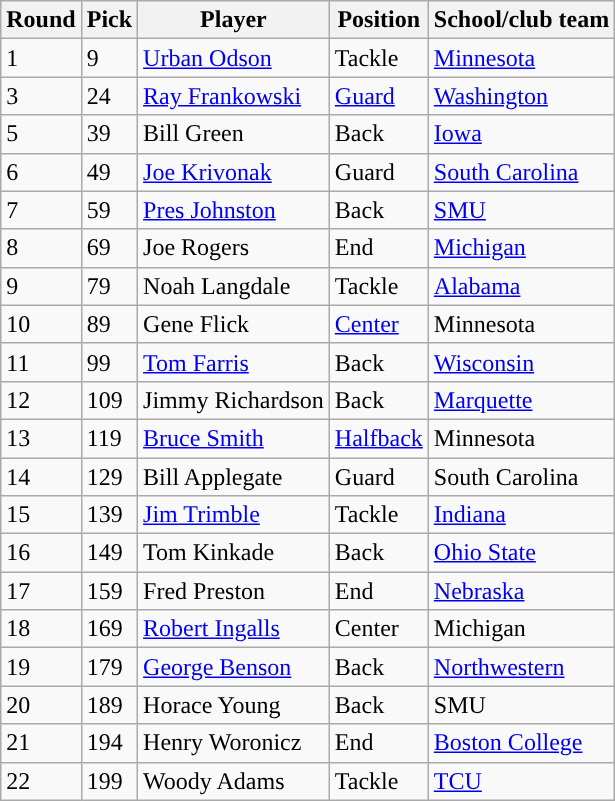<table class="wikitable sortable sortable">
<tr>
<th>Round</th>
<th>Pick</th>
<th>Player</th>
<th>Position</th>
<th>School/club team</th>
</tr>
<tr>
<td>1</td>
<td>9</td>
<td><a href='#'>Urban Odson</a></td>
<td>Tackle</td>
<td><a href='#'>Minnesota</a></td>
</tr>
<tr>
<td>3</td>
<td>24</td>
<td><a href='#'>Ray Frankowski</a></td>
<td><a href='#'>Guard</a></td>
<td><a href='#'>Washington</a></td>
</tr>
<tr>
<td>5</td>
<td>39</td>
<td>Bill Green</td>
<td>Back</td>
<td><a href='#'>Iowa</a></td>
</tr>
<tr>
<td>6</td>
<td>49</td>
<td><a href='#'>Joe Krivonak</a></td>
<td>Guard</td>
<td><a href='#'>South Carolina</a></td>
</tr>
<tr>
<td>7</td>
<td>59</td>
<td><a href='#'>Pres Johnston</a></td>
<td>Back</td>
<td><a href='#'>SMU</a></td>
</tr>
<tr>
<td>8</td>
<td>69</td>
<td>Joe Rogers</td>
<td>End</td>
<td><a href='#'>Michigan</a></td>
</tr>
<tr>
<td>9</td>
<td>79</td>
<td>Noah Langdale</td>
<td>Tackle</td>
<td><a href='#'>Alabama</a></td>
</tr>
<tr>
<td>10</td>
<td>89</td>
<td>Gene Flick</td>
<td><a href='#'>Center</a></td>
<td>Minnesota</td>
</tr>
<tr>
<td>11</td>
<td>99</td>
<td><a href='#'>Tom Farris</a></td>
<td>Back</td>
<td><a href='#'>Wisconsin</a></td>
</tr>
<tr>
<td>12</td>
<td>109</td>
<td>Jimmy Richardson</td>
<td>Back</td>
<td><a href='#'>Marquette</a></td>
</tr>
<tr>
<td>13</td>
<td>119</td>
<td><a href='#'>Bruce Smith</a></td>
<td><a href='#'>Halfback</a></td>
<td>Minnesota</td>
</tr>
<tr>
<td>14</td>
<td>129</td>
<td>Bill Applegate</td>
<td>Guard</td>
<td>South Carolina</td>
</tr>
<tr>
<td>15</td>
<td>139</td>
<td><a href='#'>Jim Trimble</a></td>
<td>Tackle</td>
<td><a href='#'>Indiana</a></td>
</tr>
<tr>
<td>16</td>
<td>149</td>
<td>Tom Kinkade</td>
<td>Back</td>
<td><a href='#'>Ohio State</a></td>
</tr>
<tr>
<td>17</td>
<td>159</td>
<td>Fred Preston</td>
<td>End</td>
<td><a href='#'>Nebraska</a></td>
</tr>
<tr>
<td>18</td>
<td>169</td>
<td><a href='#'>Robert Ingalls</a></td>
<td>Center</td>
<td>Michigan</td>
</tr>
<tr>
<td>19</td>
<td>179</td>
<td><a href='#'>George Benson</a></td>
<td>Back</td>
<td><a href='#'>Northwestern</a></td>
</tr>
<tr>
<td>20</td>
<td>189</td>
<td>Horace Young</td>
<td>Back</td>
<td>SMU</td>
</tr>
<tr>
<td>21</td>
<td>194</td>
<td>Henry Woronicz</td>
<td>End</td>
<td><a href='#'>Boston College</a></td>
</tr>
<tr>
<td>22</td>
<td>199</td>
<td>Woody Adams</td>
<td>Tackle</td>
<td><a href='#'>TCU</a></td>
</tr>
</table>
